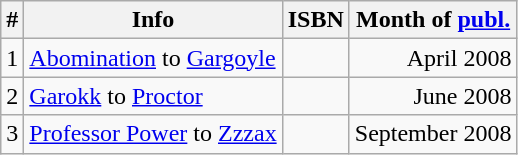<table class="wikitable">
<tr>
<th>#</th>
<th>Info</th>
<th>ISBN</th>
<th>Month of <a href='#'>publ.</a></th>
</tr>
<tr align="center">
<td>1</td>
<td align="left"><a href='#'>Abomination</a> to <a href='#'>Gargoyle</a></td>
<td></td>
<td align="right">April 2008</td>
</tr>
<tr align="center">
<td>2</td>
<td align="left"><a href='#'>Garokk</a> to <a href='#'>Proctor</a></td>
<td></td>
<td align="right">June 2008</td>
</tr>
<tr align="center">
<td>3</td>
<td align="left"><a href='#'>Professor Power</a> to <a href='#'>Zzzax</a></td>
<td></td>
<td align="right">September 2008</td>
</tr>
</table>
